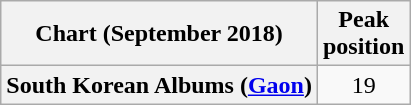<table class="wikitable plainrowheaders" style="text-align:center">
<tr>
<th scope="col">Chart (September 2018)</th>
<th scope="col">Peak<br>position</th>
</tr>
<tr>
<th scope="row">South Korean Albums (<a href='#'>Gaon</a>)</th>
<td>19</td>
</tr>
</table>
